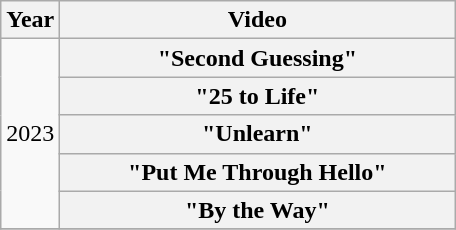<table class="wikitable plainrowheaders">
<tr>
<th style="width:1em;">Year</th>
<th style="width:16em;">Video</th>
</tr>
<tr>
<td rowspan="5">2023</td>
<th scope="row">"Second Guessing"<br></th>
</tr>
<tr>
<th scope="row">"25 to Life"</th>
</tr>
<tr>
<th scope="row">"Unlearn"</th>
</tr>
<tr>
<th scope="row">"Put Me Through Hello"</th>
</tr>
<tr>
<th scope="row">"By the Way"</th>
</tr>
<tr>
</tr>
</table>
